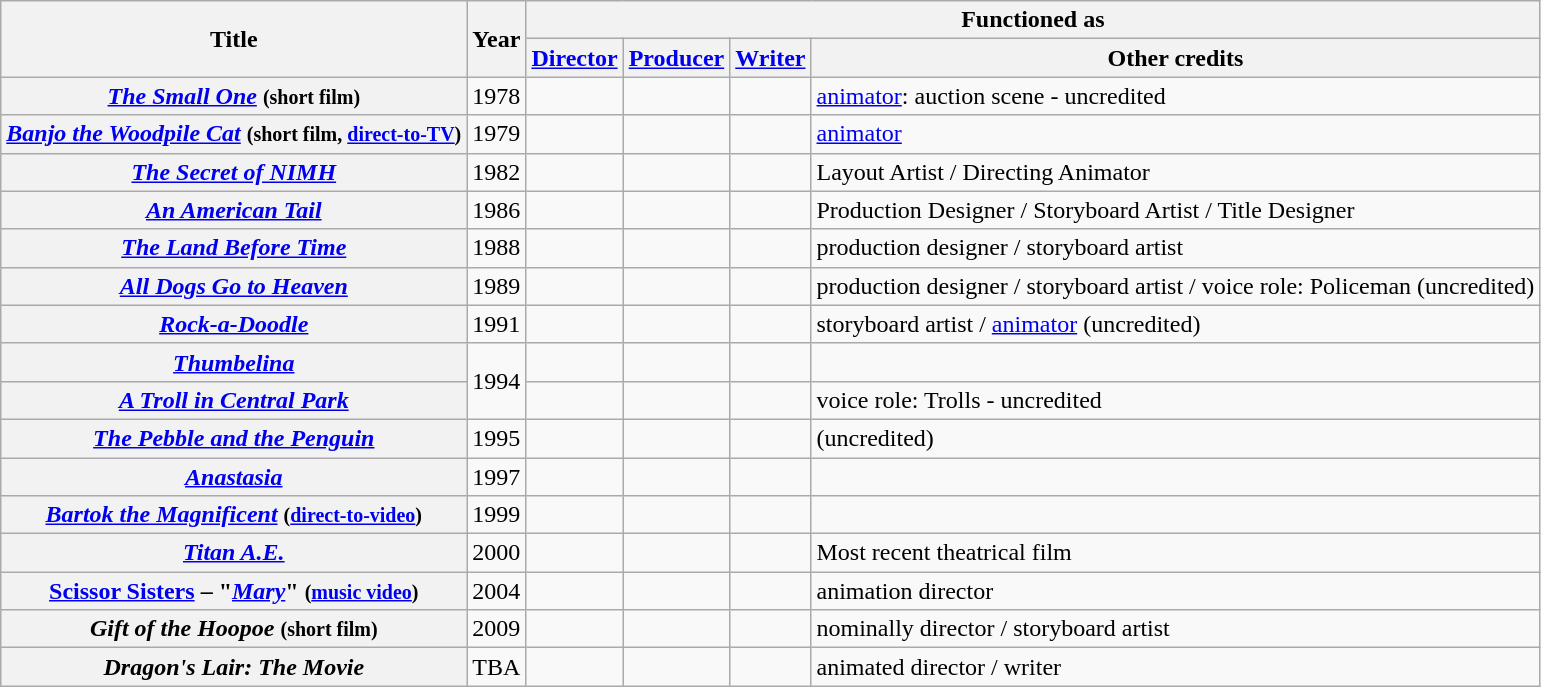<table class="wikitable plainrowheaders sortable">
<tr>
<th rowspan="2">Title</th>
<th rowspan="2">Year</th>
<th colspan="4">Functioned as</th>
</tr>
<tr>
<th><a href='#'>Director</a></th>
<th><a href='#'>Producer</a></th>
<th><a href='#'>Writer</a></th>
<th>Other credits</th>
</tr>
<tr>
<th scope="row"><em><a href='#'>The Small One</a></em> <small>(short film)</small></th>
<td>1978</td>
<td></td>
<td></td>
<td></td>
<td><a href='#'>animator</a>: auction scene - uncredited</td>
</tr>
<tr>
<th scope="row"><em><a href='#'>Banjo the Woodpile Cat</a></em> <small>(short film, <a href='#'>direct-to-TV</a>)</small></th>
<td>1979</td>
<td></td>
<td></td>
<td></td>
<td><a href='#'>animator</a></td>
</tr>
<tr>
<th scope="row"><em><a href='#'>The Secret of NIMH</a></em></th>
<td>1982</td>
<td></td>
<td></td>
<td></td>
<td>Layout Artist / Directing Animator</td>
</tr>
<tr>
<th scope="row"><em><a href='#'>An American Tail</a></em></th>
<td>1986</td>
<td></td>
<td></td>
<td></td>
<td>Production Designer / Storyboard Artist / Title Designer</td>
</tr>
<tr>
<th scope="row"><em><a href='#'>The Land Before Time</a></em></th>
<td>1988</td>
<td></td>
<td></td>
<td></td>
<td>production designer / storyboard artist</td>
</tr>
<tr>
<th scope="row"><em><a href='#'>All Dogs Go to Heaven</a></em></th>
<td>1989</td>
<td></td>
<td></td>
<td></td>
<td>production designer / storyboard artist / voice role: Policeman (uncredited)</td>
</tr>
<tr>
<th scope="row"><em><a href='#'>Rock-a-Doodle</a></em></th>
<td>1991</td>
<td></td>
<td></td>
<td></td>
<td>storyboard artist / <a href='#'>animator</a> (uncredited)</td>
</tr>
<tr>
<th scope="row"><em><a href='#'>Thumbelina</a></em></th>
<td rowspan="2">1994</td>
<td></td>
<td></td>
<td></td>
<td></td>
</tr>
<tr>
<th scope="row"><em><a href='#'>A Troll in Central Park</a></em></th>
<td></td>
<td></td>
<td></td>
<td>voice role: Trolls - uncredited</td>
</tr>
<tr>
<th scope="row"><em><a href='#'>The Pebble and the Penguin</a></em></th>
<td>1995</td>
<td></td>
<td></td>
<td></td>
<td>(uncredited)</td>
</tr>
<tr>
<th scope="row"><em><a href='#'>Anastasia</a></em></th>
<td>1997</td>
<td></td>
<td></td>
<td></td>
<td></td>
</tr>
<tr>
<th scope="row"><em><a href='#'>Bartok the Magnificent</a></em> <small>(<a href='#'>direct-to-video</a>)</small></th>
<td>1999</td>
<td></td>
<td></td>
<td></td>
<td></td>
</tr>
<tr>
<th scope="row"><em><a href='#'>Titan A.E.</a></em></th>
<td>2000</td>
<td></td>
<td></td>
<td></td>
<td>Most recent theatrical film</td>
</tr>
<tr>
<th scope="row"><a href='#'>Scissor Sisters</a> – "<a href='#'><em>Mary</em></a>" <small>(<a href='#'>music video</a>)</small></th>
<td>2004</td>
<td></td>
<td></td>
<td></td>
<td>animation director</td>
</tr>
<tr>
<th scope="row"><em>Gift of the Hoopoe</em> <small>(short film)</small></th>
<td>2009</td>
<td></td>
<td></td>
<td></td>
<td>nominally director / storyboard artist</td>
</tr>
<tr>
<th scope="row"><em>Dragon's Lair: The Movie</em></th>
<td>TBA</td>
<td></td>
<td></td>
<td></td>
<td>animated director / writer</td>
</tr>
</table>
